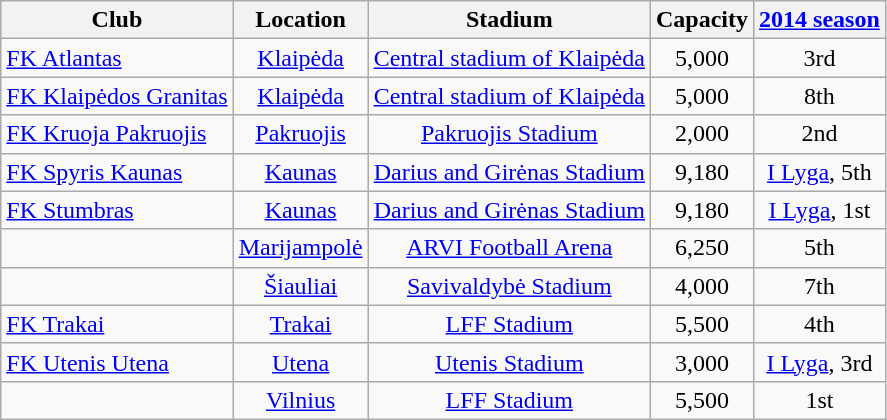<table class="wikitable sortable" style="text-align:center;">
<tr>
<th>Club</th>
<th>Location</th>
<th>Stadium</th>
<th>Capacity</th>
<th data-sort-type="number"><a href='#'>2014 season</a></th>
</tr>
<tr>
<td style="text-align:left;"><a href='#'>FK Atlantas</a></td>
<td><a href='#'>Klaipėda</a></td>
<td><a href='#'>Central stadium of Klaipėda</a></td>
<td>5,000</td>
<td>3rd</td>
</tr>
<tr>
<td style="text-align:left;"><a href='#'>FK Klaipėdos Granitas</a></td>
<td><a href='#'>Klaipėda</a></td>
<td><a href='#'>Central stadium of Klaipėda</a></td>
<td>5,000</td>
<td>8th</td>
</tr>
<tr>
<td style="text-align:left;"><a href='#'>FK Kruoja Pakruojis</a></td>
<td><a href='#'>Pakruojis</a></td>
<td><a href='#'>Pakruojis Stadium</a></td>
<td>2,000</td>
<td>2nd</td>
</tr>
<tr>
<td style="text-align:left;"><a href='#'>FK Spyris Kaunas</a></td>
<td><a href='#'>Kaunas</a></td>
<td><a href='#'>Darius and Girėnas Stadium</a></td>
<td>9,180</td>
<td><a href='#'>I Lyga</a>, 5th</td>
</tr>
<tr>
<td style="text-align:left;"><a href='#'>FK Stumbras</a></td>
<td><a href='#'>Kaunas</a></td>
<td><a href='#'>Darius and Girėnas Stadium</a></td>
<td>9,180</td>
<td><a href='#'>I Lyga</a>, 1st</td>
</tr>
<tr>
<td style="text-align:left;"></td>
<td><a href='#'>Marijampolė</a></td>
<td><a href='#'>ARVI Football Arena</a></td>
<td>6,250</td>
<td>5th</td>
</tr>
<tr>
<td style="text-align:left;"></td>
<td><a href='#'>Šiauliai</a></td>
<td><a href='#'>Savivaldybė Stadium</a></td>
<td>4,000</td>
<td>7th</td>
</tr>
<tr>
<td style="text-align:left;"><a href='#'>FK Trakai</a></td>
<td><a href='#'>Trakai</a></td>
<td><a href='#'>LFF Stadium</a></td>
<td>5,500</td>
<td>4th</td>
</tr>
<tr>
<td style="text-align:left;"><a href='#'>FK Utenis Utena</a></td>
<td><a href='#'>Utena</a></td>
<td><a href='#'>Utenis Stadium</a></td>
<td>3,000</td>
<td><a href='#'>I Lyga</a>, 3rd</td>
</tr>
<tr>
<td style="text-align:left;"></td>
<td><a href='#'>Vilnius</a></td>
<td><a href='#'>LFF Stadium</a></td>
<td>5,500</td>
<td>1st</td>
</tr>
</table>
